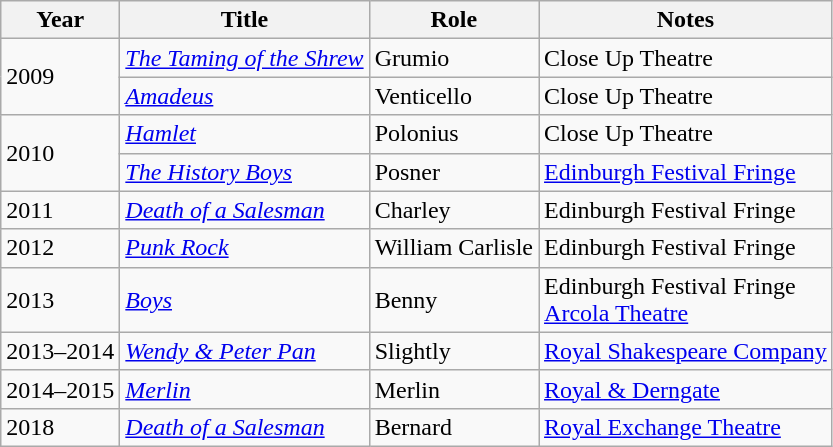<table class="wikitable sortable">
<tr align="center">
<th>Year</th>
<th>Title</th>
<th>Role</th>
<th class="unsortable">Notes</th>
</tr>
<tr>
<td rowspan="2">2009</td>
<td><em><a href='#'>The Taming of the Shrew</a></em></td>
<td>Grumio</td>
<td>Close Up Theatre</td>
</tr>
<tr>
<td><em><a href='#'>Amadeus</a></em></td>
<td>Venticello</td>
<td>Close Up Theatre</td>
</tr>
<tr>
<td rowspan="2">2010</td>
<td><em><a href='#'>Hamlet</a></em></td>
<td>Polonius</td>
<td>Close Up Theatre</td>
</tr>
<tr>
<td><em><a href='#'>The History Boys</a></em></td>
<td>Posner</td>
<td><a href='#'>Edinburgh Festival Fringe</a></td>
</tr>
<tr>
<td>2011</td>
<td><em><a href='#'>Death of a Salesman</a></em></td>
<td>Charley</td>
<td>Edinburgh Festival Fringe</td>
</tr>
<tr>
<td>2012</td>
<td><em><a href='#'>Punk Rock</a></em></td>
<td>William Carlisle</td>
<td>Edinburgh Festival Fringe</td>
</tr>
<tr>
<td>2013</td>
<td><em><a href='#'>Boys</a></em></td>
<td>Benny</td>
<td>Edinburgh Festival Fringe<br><a href='#'>Arcola Theatre</a></td>
</tr>
<tr>
<td>2013–2014</td>
<td><em><a href='#'>Wendy & Peter Pan</a></em></td>
<td>Slightly</td>
<td><a href='#'>Royal Shakespeare Company</a></td>
</tr>
<tr>
<td>2014–2015</td>
<td><em><a href='#'>Merlin</a></em></td>
<td>Merlin</td>
<td><a href='#'>Royal & Derngate</a></td>
</tr>
<tr>
<td>2018</td>
<td><em><a href='#'>Death of a Salesman</a></em></td>
<td>Bernard</td>
<td><a href='#'>Royal Exchange Theatre</a></td>
</tr>
</table>
